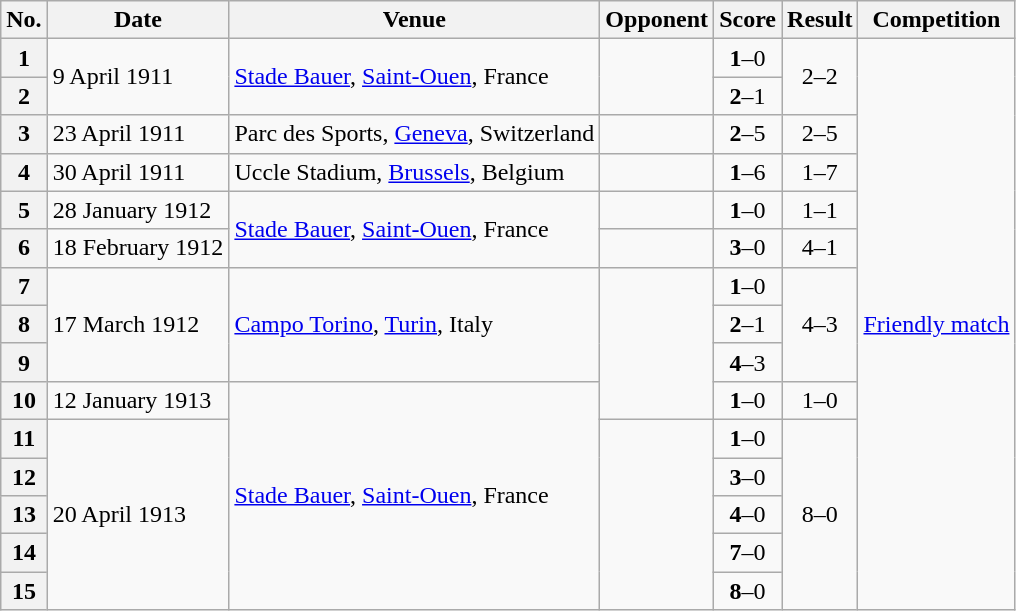<table class="wikitable sortable plainrowheaders">
<tr>
<th scope=col>No.</th>
<th scope=col>Date</th>
<th scope=col>Venue</th>
<th scope=col>Opponent</th>
<th scope=col>Score</th>
<th scope=col>Result</th>
<th scope=col>Competition</th>
</tr>
<tr>
<th scope=row style=text-align:center>1</th>
<td rowspan="2">9 April 1911</td>
<td rowspan="2"><a href='#'>Stade Bauer</a>, <a href='#'>Saint-Ouen</a>, France</td>
<td rowspan="2"></td>
<td align=center><strong>1</strong>–0</td>
<td rowspan="2" align=center>2–2</td>
<td rowspan="15"><a href='#'>Friendly match</a></td>
</tr>
<tr>
<th scope=row style=text-align:center>2</th>
<td align=center><strong>2</strong>–1</td>
</tr>
<tr>
<th scope=row style=text-align:center>3</th>
<td>23 April 1911</td>
<td>Parc des Sports, <a href='#'>Geneva</a>, Switzerland</td>
<td></td>
<td align=center><strong>2</strong>–5</td>
<td align=center>2–5</td>
</tr>
<tr>
<th scope=row style=text-align:center>4</th>
<td>30 April 1911</td>
<td>Uccle Stadium, <a href='#'>Brussels</a>, Belgium</td>
<td></td>
<td align=center><strong>1</strong>–6</td>
<td align=center>1–7</td>
</tr>
<tr>
<th scope=row style=text-align:center>5</th>
<td>28 January 1912</td>
<td rowspan="2"><a href='#'>Stade Bauer</a>, <a href='#'>Saint-Ouen</a>, France</td>
<td></td>
<td align=center><strong>1</strong>–0</td>
<td align=center>1–1</td>
</tr>
<tr>
<th scope=row style=text-align:center>6</th>
<td>18 February 1912</td>
<td></td>
<td align=center><strong>3</strong>–0</td>
<td align=center>4–1</td>
</tr>
<tr>
<th scope=row style=text-align:center>7</th>
<td rowspan="3">17 March 1912</td>
<td rowspan="3"><a href='#'>Campo Torino</a>, <a href='#'>Turin</a>, Italy</td>
<td rowspan="4"></td>
<td align=center><strong>1</strong>–0</td>
<td rowspan="3" align=center>4–3</td>
</tr>
<tr>
<th scope=row style=text-align:center>8</th>
<td align=center><strong>2</strong>–1</td>
</tr>
<tr>
<th scope=row style=text-align:center>9</th>
<td align=center><strong>4</strong>–3</td>
</tr>
<tr>
<th scope=row style=text-align:center>10</th>
<td>12 January 1913</td>
<td rowspan="6"><a href='#'>Stade Bauer</a>, <a href='#'>Saint-Ouen</a>, France</td>
<td align=center><strong>1</strong>–0</td>
<td align=center>1–0</td>
</tr>
<tr>
<th scope=row style=text-align:center>11</th>
<td rowspan="5">20 April 1913</td>
<td rowspan="5"></td>
<td align=center><strong>1</strong>–0</td>
<td rowspan="5" align=center>8–0</td>
</tr>
<tr>
<th scope=row style=text-align:center>12</th>
<td align=center><strong>3</strong>–0</td>
</tr>
<tr>
<th scope=row style=text-align:center>13</th>
<td align=center><strong>4</strong>–0</td>
</tr>
<tr>
<th scope=row style=text-align:center>14</th>
<td align=center><strong>7</strong>–0</td>
</tr>
<tr>
<th scope=row style=text-align:center>15</th>
<td align=center><strong>8</strong>–0</td>
</tr>
</table>
